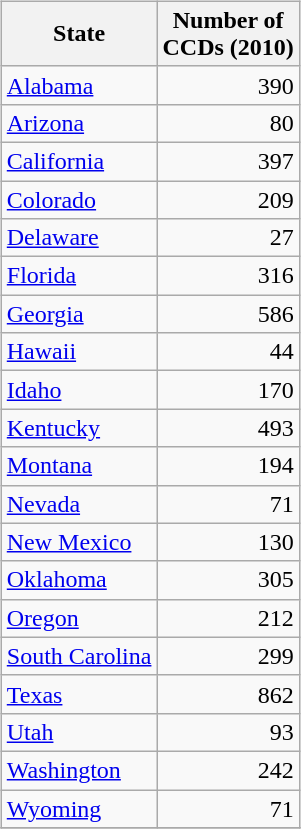<table>
<tr>
<td valign=top><br><table class="wikitable sortable">
<tr>
<th>State</th>
<th>Number of <br>CCDs (2010)</th>
</tr>
<tr>
<td><a href='#'>Alabama</a></td>
<td align="right">390</td>
</tr>
<tr>
<td><a href='#'>Arizona</a></td>
<td align="right">80</td>
</tr>
<tr>
<td><a href='#'>California</a></td>
<td align="right">397</td>
</tr>
<tr>
<td><a href='#'>Colorado</a></td>
<td align="right">209</td>
</tr>
<tr>
<td><a href='#'>Delaware</a></td>
<td align="right">27</td>
</tr>
<tr>
<td><a href='#'>Florida</a></td>
<td align="right">316</td>
</tr>
<tr>
<td><a href='#'>Georgia</a></td>
<td align="right">586</td>
</tr>
<tr>
<td><a href='#'>Hawaii</a></td>
<td align="right">44</td>
</tr>
<tr>
<td><a href='#'>Idaho</a></td>
<td align="right">170</td>
</tr>
<tr>
<td><a href='#'>Kentucky</a></td>
<td align="right">493</td>
</tr>
<tr>
<td><a href='#'>Montana</a></td>
<td align="right">194</td>
</tr>
<tr>
<td><a href='#'>Nevada</a></td>
<td align="right">71</td>
</tr>
<tr>
<td><a href='#'>New Mexico</a></td>
<td align="right">130</td>
</tr>
<tr>
<td><a href='#'>Oklahoma</a></td>
<td align="right">305</td>
</tr>
<tr>
<td><a href='#'>Oregon</a></td>
<td align="right">212</td>
</tr>
<tr>
<td><a href='#'>South Carolina</a></td>
<td align="right">299</td>
</tr>
<tr>
<td><a href='#'>Texas</a></td>
<td align="right">862</td>
</tr>
<tr>
<td><a href='#'>Utah</a></td>
<td align="right">93</td>
</tr>
<tr>
<td><a href='#'>Washington</a></td>
<td align="right">242</td>
</tr>
<tr>
<td><a href='#'>Wyoming</a></td>
<td align="right">71</td>
</tr>
<tr>
</tr>
</table>
</td>
</tr>
</table>
